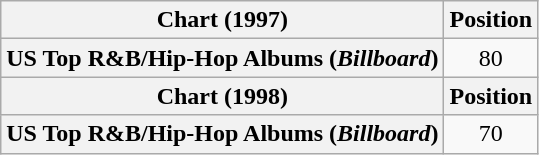<table class="wikitable plainrowheaders" style="text-align:center">
<tr>
<th scope="col">Chart (1997)</th>
<th scope="col">Position</th>
</tr>
<tr>
<th scope="row">US Top R&B/Hip-Hop Albums (<em>Billboard</em>)</th>
<td>80</td>
</tr>
<tr>
<th scope="col">Chart (1998)</th>
<th scope="col">Position</th>
</tr>
<tr>
<th scope="row">US Top R&B/Hip-Hop Albums (<em>Billboard</em>)</th>
<td>70</td>
</tr>
</table>
